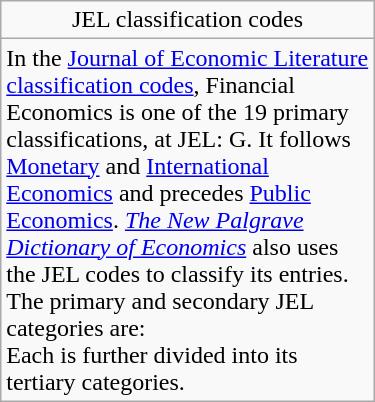<table class="wikitable floatright" | width="250">
<tr style="text-align:center;">
<td>JEL classification codes</td>
</tr>
<tr>
<td>In the <a href='#'>Journal of Economic Literature classification codes</a>, Financial Economics is one of the 19 primary classifications, at JEL: G. It follows <a href='#'>Monetary</a> and <a href='#'>International Economics</a> and precedes <a href='#'>Public Economics</a>. <em><a href='#'>The New Palgrave Dictionary of Economics</a></em> also uses the JEL codes to classify its entries. The primary and secondary JEL categories are:<br>Each is further divided into its tertiary categories.</td>
</tr>
</table>
